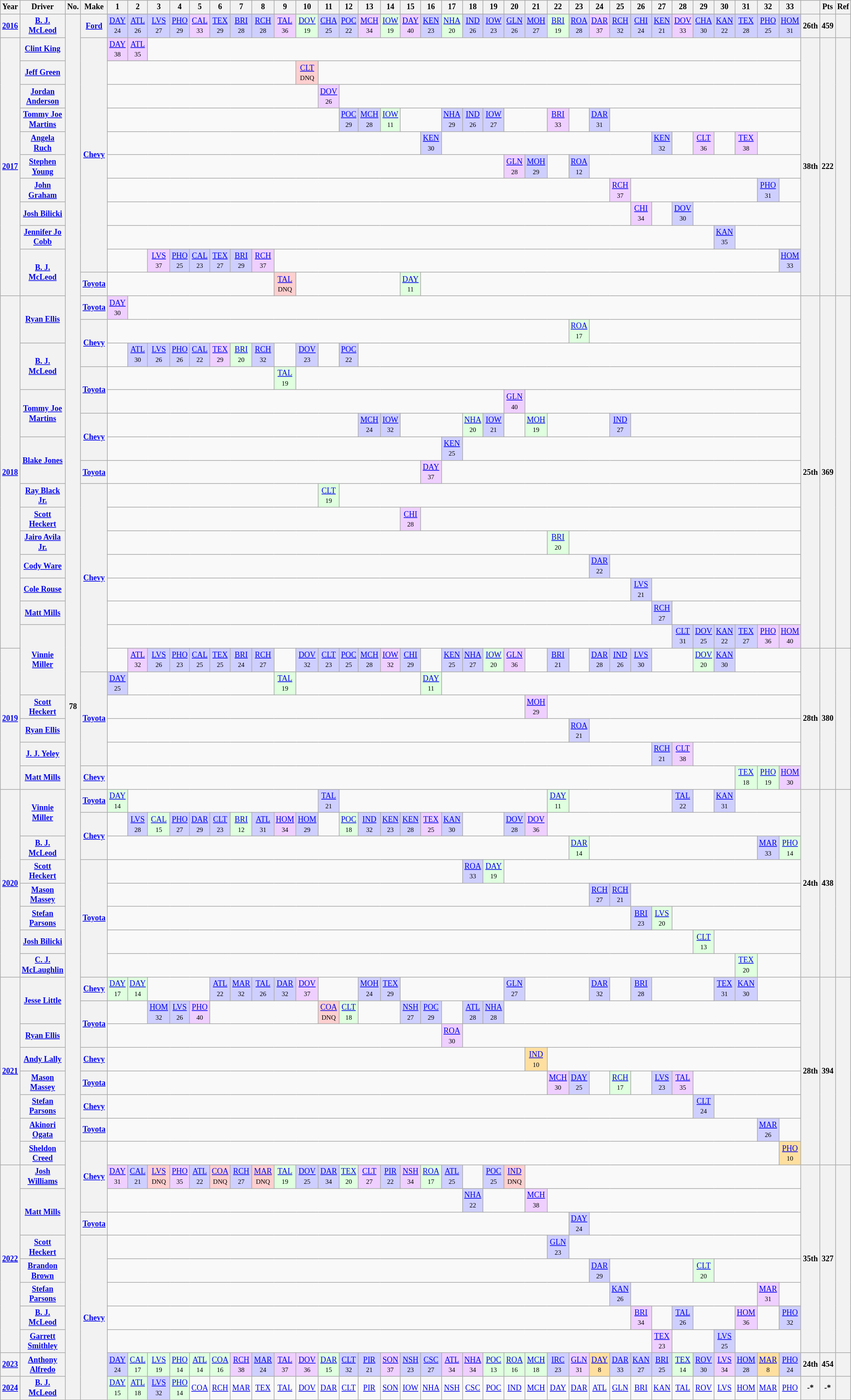<table class="wikitable" style="text-align:center; font-size:75%">
<tr>
<th>Year</th>
<th>Driver</th>
<th>No.</th>
<th>Make</th>
<th>1</th>
<th>2</th>
<th>3</th>
<th>4</th>
<th>5</th>
<th>6</th>
<th>7</th>
<th>8</th>
<th>9</th>
<th>10</th>
<th>11</th>
<th>12</th>
<th>13</th>
<th>14</th>
<th>15</th>
<th>16</th>
<th>17</th>
<th>18</th>
<th>19</th>
<th>20</th>
<th>21</th>
<th>22</th>
<th>23</th>
<th>24</th>
<th>25</th>
<th>26</th>
<th>27</th>
<th>28</th>
<th>29</th>
<th>30</th>
<th>31</th>
<th>32</th>
<th>33</th>
<th></th>
<th>Pts</th>
<th>Ref</th>
</tr>
<tr>
<th><a href='#'>2016</a></th>
<th><a href='#'>B. J. McLeod</a></th>
<th rowspan="59">78</th>
<th><a href='#'>Ford</a></th>
<td style="background:#CFCFFF;"><a href='#'>DAY</a><small><br>24</small></td>
<td style="background:#CFCFFF;"><a href='#'>ATL</a><small><br>26</small></td>
<td style="background:#CFCFFF;"><a href='#'>LVS</a><small><br>27</small></td>
<td style="background:#CFCFFF;"><a href='#'>PHO</a><small><br>29</small></td>
<td style="background:#efcfff;"><a href='#'>CAL</a><small><br>33</small></td>
<td style="background:#CFCFFF;"><a href='#'>TEX</a><small><br>29</small></td>
<td style="background:#CFCFFF;"><a href='#'>BRI</a><small><br>28</small></td>
<td style="background:#CFCFFF;"><a href='#'>RCH</a><small><br>28</small></td>
<td style="background:#efcfff;"><a href='#'>TAL</a><small><br>36</small></td>
<td style="background:#DFFFDF;"><a href='#'>DOV</a><small><br>19</small></td>
<td style="background:#CFCFFF;"><a href='#'>CHA</a><small><br>25</small></td>
<td style="background:#CFCFFF;"><a href='#'>POC</a><small><br>22</small></td>
<td style="background:#efcfff;"><a href='#'>MCH</a><small><br>34</small></td>
<td style="background:#DFFFDF;"><a href='#'>IOW</a><small><br>19</small></td>
<td style="background:#efcfff;"><a href='#'>DAY</a><small><br>40</small></td>
<td style="background:#CFCFFF;"><a href='#'>KEN</a><small><br>23</small></td>
<td style="background:#DFFFDF;"><a href='#'>NHA</a><small><br>20</small></td>
<td style="background:#CFCFFF;"><a href='#'>IND</a><small><br>26</small></td>
<td style="background:#CFCFFF;"><a href='#'>IOW</a><small><br>23</small></td>
<td style="background:#CFCFFF;"><a href='#'>GLN</a><small><br>26</small></td>
<td style="background:#CFCFFF;"><a href='#'>MOH</a><small><br>27</small></td>
<td style="background:#DFFFDF;"><a href='#'>BRI</a><small><br>19</small></td>
<td style="background:#CFCFFF;"><a href='#'>ROA</a><small><br>28</small></td>
<td style="background:#efcfff;"><a href='#'>DAR</a><small><br>37</small></td>
<td style="background:#CFCFFF;"><a href='#'>RCH</a><small><br>32</small></td>
<td style="background:#CFCFFF;"><a href='#'>CHI</a><small><br>24</small></td>
<td style="background:#CFCFFF;"><a href='#'>KEN</a><small><br>21</small></td>
<td style="background:#efcfff;"><a href='#'>DOV</a><small><br>33</small></td>
<td style="background:#CFCFFF;"><a href='#'>CHA</a><small><br>30</small></td>
<td style="background:#CFCFFF;"><a href='#'>KAN</a><small><br>22</small></td>
<td style="background:#CFCFFF;"><a href='#'>TEX</a><small><br>28</small></td>
<td style="background:#CFCFFF;"><a href='#'>PHO</a><small><br>25</small></td>
<td style="background:#CFCFFF;"><a href='#'>HOM</a><small><br>31</small></td>
<th><strong>26th</strong></th>
<th><strong>459</strong></th>
<th></th>
</tr>
<tr>
<th rowspan=11><a href='#'>2017</a></th>
<th><a href='#'>Clint King</a></th>
<th rowspan=10><a href='#'>Chevy</a></th>
<td style="background:#efcfff;"><a href='#'>DAY</a><small><br>38</small></td>
<td style="background:#efcfff;"><a href='#'>ATL</a><small><br>35</small></td>
<td colspan=31></td>
<th rowspan=11><strong>38th</strong></th>
<th rowspan=11><strong>222</strong></th>
<th rowspan=11></th>
</tr>
<tr>
<th><a href='#'>Jeff Green</a></th>
<td colspan=9></td>
<td style="background:#ffcfcf;"><a href='#'>CLT</a><br><small>DNQ</small></td>
<td colspan=23></td>
</tr>
<tr>
<th><a href='#'>Jordan Anderson</a></th>
<td colspan=10></td>
<td style="background:#efcfff;"><a href='#'>DOV</a><br><small>26</small></td>
<td colspan=22></td>
</tr>
<tr>
<th><a href='#'>Tommy Joe Martins</a></th>
<td colspan=11></td>
<td style="background:#CFCFFF;"><a href='#'>POC</a><br><small>29</small></td>
<td style="background:#CFCFFF;"><a href='#'>MCH</a><br><small>28</small></td>
<td style="background:#DFFFDF;"><a href='#'>IOW</a><br><small>11</small></td>
<td colspan=2></td>
<td style="background:#CFCFFF;"><a href='#'>NHA</a><br><small>29</small></td>
<td style="background:#CFCFFF;"><a href='#'>IND</a><br><small>26</small></td>
<td style="background:#CFCFFF;"><a href='#'>IOW</a><br><small>27</small></td>
<td colspan=2></td>
<td style="background:#efcfff;"><a href='#'>BRI</a><br><small>33</small></td>
<td></td>
<td style="background:#CFCFFF;"><a href='#'>DAR</a><br><small>31</small></td>
<td colspan=9></td>
</tr>
<tr>
<th><a href='#'>Angela Ruch</a></th>
<td colspan=15></td>
<td style="background:#CFCFFF;"><a href='#'>KEN</a><br><small>30</small></td>
<td colspan=10></td>
<td style="background:#CFCFFF;"><a href='#'>KEN</a><br><small>32</small></td>
<td></td>
<td style="background:#efcfff;"><a href='#'>CLT</a><br><small>36</small></td>
<td></td>
<td style="background:#efcfff;"><a href='#'>TEX</a><br><small>38</small></td>
<td colspan=2></td>
</tr>
<tr>
<th><a href='#'>Stephen Young</a></th>
<td colspan=19></td>
<td style="background:#efcfff;"><a href='#'>GLN</a><br><small>28</small></td>
<td style="background:#CFCFFF;"><a href='#'>MOH</a><br><small>29</small></td>
<td></td>
<td style="background:#CFCFFF;"><a href='#'>ROA</a><br><small>12</small></td>
<td colspan=10></td>
</tr>
<tr>
<th><a href='#'>John Graham</a></th>
<td colspan=24></td>
<td style="background:#efcfff;"><a href='#'>RCH</a><small><br>37</small></td>
<td colspan=6></td>
<td style="background:#CFCFFF;"><a href='#'>PHO</a><br><small>31</small></td>
<td></td>
</tr>
<tr>
<th><a href='#'>Josh Bilicki</a></th>
<td colspan=25></td>
<td style="background:#efcfff;"><a href='#'>CHI</a><br><small>34</small></td>
<td></td>
<td style="background:#CFCFFF;"><a href='#'>DOV</a><br><small>30</small></td>
<td colspan=5></td>
</tr>
<tr>
<th><a href='#'>Jennifer Jo Cobb</a></th>
<td colspan=29></td>
<td style="background:#CFCFFF;"><a href='#'>KAN</a><br><small>35</small></td>
<td colspan=3></td>
</tr>
<tr>
<th rowspan=2><a href='#'>B. J. McLeod</a></th>
<td colspan=2></td>
<td style="background:#efcfff;"><a href='#'>LVS</a><br><small>37</small></td>
<td style="background:#CFCFFF;"><a href='#'>PHO</a><br><small>25</small></td>
<td style="background:#CFCFFF;"><a href='#'>CAL</a><br><small>23</small></td>
<td style="background:#CFCFFF;"><a href='#'>TEX</a><br><small>27</small></td>
<td style="background:#CFCFFF;"><a href='#'>BRI</a><br><small>29</small></td>
<td style="background:#efcfff;"><a href='#'>RCH</a><br><small>37</small></td>
<td Colspan=24></td>
<td style="background:#CFCFFF;"><a href='#'>HOM</a><br><small>33</small></td>
</tr>
<tr>
<th><a href='#'>Toyota</a></th>
<td colspan=8></td>
<td style="background:#ffcfcf;"><a href='#'>TAL</a><br><small>DNQ</small></td>
<td colspan=5></td>
<td style="background:#DFFFDF;"><a href='#'>DAY</a><br><small>11</small></td>
<td colspan=18></td>
</tr>
<tr>
<th rowspan=15><a href='#'>2018</a></th>
<th rowspan=2><a href='#'>Ryan Ellis</a></th>
<th><a href='#'>Toyota</a></th>
<td style="background:#efcfff;"><a href='#'>DAY</a><br><small>30</small></td>
<td colspan=32></td>
<th rowspan=15><strong>25th</strong></th>
<th rowspan=15><strong>369</strong></th>
<th rowspan=15></th>
</tr>
<tr>
<th rowspan=2><a href='#'>Chevy</a></th>
<td colspan=22></td>
<td style="background:#DFFFDF;"><a href='#'>ROA</a><br><small>17</small></td>
<td colspan=10></td>
</tr>
<tr>
<th rowspan=2><a href='#'>B. J. McLeod</a></th>
<td></td>
<td style="background:#CFCFFF;"><a href='#'>ATL</a><br><small>30</small></td>
<td style="background:#CFCFFF;"><a href='#'>LVS</a><br><small>26</small></td>
<td style="background:#CFCFFF;"><a href='#'>PHO</a><br><small>26</small></td>
<td style="background:#CFCFFF;"><a href='#'>CAL</a><br><small>22</small></td>
<td style="background:#efcfff;"><a href='#'>TEX</a><br><small>29</small></td>
<td style="background:#DFFFDF;"><a href='#'>BRI</a><br><small>20</small></td>
<td style="background:#CFCFFF;"><a href='#'>RCH</a><br><small>32</small></td>
<td></td>
<td style="background:#CFCFFF;"><a href='#'>DOV</a><br><small>23</small></td>
<td></td>
<td style="background:#CFCFFF;"><a href='#'>POC</a><br><small>22</small></td>
<td colspan=21></td>
</tr>
<tr>
<th rowspan=2><a href='#'>Toyota</a></th>
<td colspan=8></td>
<td style="background:#DFFFDF;"><a href='#'>TAL</a><br><small>19</small></td>
<td colspan=24></td>
</tr>
<tr>
<th rowspan=2><a href='#'>Tommy Joe Martins</a></th>
<td colspan=19></td>
<td style="background:#efcfff;"><a href='#'>GLN</a><br><small>40</small></td>
<td colspan=13></td>
</tr>
<tr>
<th rowspan=2><a href='#'>Chevy</a></th>
<td colspan=12></td>
<td style="background:#CFCFFF;"><a href='#'>MCH</a><br><small>24</small></td>
<td style="background:#CFCFFF;"><a href='#'>IOW</a><br><small>32</small></td>
<td Colspan=3></td>
<td style="background:#DFFFDF;"><a href='#'>NHA</a><br><small>20</small></td>
<td style="background:#CFCFFF;"><a href='#'>IOW</a><br><small>21</small></td>
<td></td>
<td style="background:#DFFFDF;"><a href='#'>MOH</a><br><small>19</small></td>
<td colspan=3></td>
<td style="background:#CFCFFF;"><a href='#'>IND</a><br><small>27</small></td>
<td colspan=8></td>
</tr>
<tr>
<th rowspan=2><a href='#'>Blake Jones</a></th>
<td colspan=16></td>
<td style="background:#CFCFFF;"><a href='#'>KEN</a><br><small>25</small></td>
<td colspan=16></td>
</tr>
<tr>
<th><a href='#'>Toyota</a></th>
<td Colspan=15></td>
<td style="background:#efcfff;"><a href='#'>DAY</a><br><small>37</small></td>
<td colspan=17></td>
</tr>
<tr>
<th><a href='#'>Ray Black Jr.</a></th>
<th rowspan=8><a href='#'>Chevy</a></th>
<td colspan=10></td>
<td style="background:#DFFFDF;"><a href='#'>CLT</a><br><small>19</small></td>
<td colspan=22></td>
</tr>
<tr>
<th><a href='#'>Scott Heckert</a></th>
<td colspan=14></td>
<td style="background:#efcfff;"><a href='#'>CHI</a><br><small>28</small></td>
<td colspan=18></td>
</tr>
<tr>
<th><a href='#'>Jairo Avila Jr.</a></th>
<td colspan=21></td>
<td style="background:#DFFFDF;"><a href='#'>BRI</a><br><small>20</small></td>
<td colspan=11></td>
</tr>
<tr>
<th><a href='#'>Cody Ware</a></th>
<td colspan=23></td>
<td style="background:#CFCFFF;"><a href='#'>DAR</a><br><small>22</small></td>
<td colspan=9></td>
</tr>
<tr>
<th><a href='#'>Cole Rouse</a></th>
<td colspan=25></td>
<td style="background:#CFCFFF;"><a href='#'>LVS</a><br><small>21</small></td>
<td colspan=7></td>
</tr>
<tr>
<th><a href='#'>Matt Mills</a></th>
<td colspan=26></td>
<td style="background:#CFCFFF;"><a href='#'>RCH</a><br><small>27</small></td>
<td colspan=6></td>
</tr>
<tr>
<th rowspan=3><a href='#'>Vinnie Miller</a></th>
<td colspan=27></td>
<td style="background:#CFCFFF;"><a href='#'>CLT</a><br><small>31</small></td>
<td style="background:#CFCFFF;"><a href='#'>DOV</a><br><small>25</small></td>
<td style="background:#CFCFFF;"><a href='#'>KAN</a><br><small>22</small></td>
<td style="background:#CFCFFF;"><a href='#'>TEX</a><br><small>27</small></td>
<td style="background:#efcfff;"><a href='#'>PHO</a><br><small>36</small></td>
<td style="background:#efcfff;"><a href='#'>HOM</a><br><small>40</small></td>
</tr>
<tr>
<th rowspan=6><a href='#'>2019</a></th>
<td></td>
<td style="background:#efcfff;"><a href='#'>ATL</a><br><small>32</small></td>
<td style="background:#CFCFFF;"><a href='#'>LVS</a><br><small>26</small></td>
<td style="background:#CFCFFF;"><a href='#'>PHO</a><br><small>23</small></td>
<td style="background:#CFCFFF;"><a href='#'>CAL</a><br><small>25</small></td>
<td style="background:#CFCFFF;"><a href='#'>TEX</a><br><small>25</small></td>
<td style="background:#CFCFFF;"><a href='#'>BRI</a><br><small>24</small></td>
<td style="background:#CFCFFF;"><a href='#'>RCH</a><br><small>27</small></td>
<td></td>
<td style="background:#CFCFFF;"><a href='#'>DOV</a><br><small>32</small></td>
<td style="background:#CFCFFF;"><a href='#'>CLT</a><br><small>23</small></td>
<td style="background:#CFCFFF;"><a href='#'>POC</a><br><small>25</small></td>
<td style="background:#CFCFFF;"><a href='#'>MCH</a><br><small>28</small></td>
<td style="background:#efcfff;"><a href='#'>IOW</a><br><small>32</small></td>
<td style="background:#CFCFFF;"><a href='#'>CHI</a><br><small>29</small></td>
<td></td>
<td style="background:#CFCFFF;"><a href='#'>KEN</a><br><small>25</small></td>
<td style="background:#CFCFFF;"><a href='#'>NHA</a><br><small>27</small></td>
<td style="background:#DFFFDF;"><a href='#'>IOW</a><br><small>20</small></td>
<td style="background:#efcfff;"><a href='#'>GLN</a><br><small>36</small></td>
<td colspan=1></td>
<td style="background:#CFCFFF;"><a href='#'>BRI</a><br><small>21</small></td>
<td></td>
<td style="background:#CFCFFF;"><a href='#'>DAR</a><br><small>28</small></td>
<td style="background:#CFCFFF;"><a href='#'>IND</a><br><small>26</small></td>
<td style="background:#CFCFFF;"><a href='#'>LVS</a><br><small>30</small></td>
<td colspan=2></td>
<td style="background:#DFFFDF;"><a href='#'>DOV</a><br><small>20</small></td>
<td style="background:#CFCFFF;"><a href='#'>KAN</a><br><small>30</small></td>
<td colspan=3></td>
<th rowspan=6>28th</th>
<th rowspan=6>380</th>
<th rowspan=6></th>
</tr>
<tr>
<th rowspan=4><a href='#'>Toyota</a></th>
<td style="background:#CFCFFF;"><a href='#'>DAY</a><br><small>25</small></td>
<td colspan=7></td>
<td style="background:#DFFFDF;"><a href='#'>TAL</a><br><small>19</small></td>
<td colspan=6></td>
<td style="background:#DFFFDF;"><a href='#'>DAY</a><br><small>11</small></td>
<td colspan=17></td>
</tr>
<tr>
<th><a href='#'>Scott Heckert</a></th>
<td colspan=20></td>
<td style="background:#efcfff;"><a href='#'>MOH</a><br><small>29</small></td>
<td colspan=12></td>
</tr>
<tr>
<th><a href='#'>Ryan Ellis</a></th>
<td colspan=22></td>
<td style="background:#CFCFFF;"><a href='#'>ROA</a><br><small>21</small></td>
<td colspan=10></td>
</tr>
<tr>
<th><a href='#'>J. J. Yeley</a></th>
<td colspan=26></td>
<td style="background:#CFCFFF;"><a href='#'>RCH</a><br><small>21</small></td>
<td style="background:#EFCFFF;"><a href='#'>CLT</a><br><small>38</small></td>
<td colspan=5></td>
</tr>
<tr>
<th><a href='#'>Matt Mills</a></th>
<th rowspan=1><a href='#'>Chevy</a></th>
<td colspan=30></td>
<td style="background:#DFFFDF;"><a href='#'>TEX</a><br><small>18</small></td>
<td style="background:#DFFFDF;"><a href='#'>PHO</a><br><small>19</small></td>
<td style="background:#EFCFFF;"><a href='#'>HOM</a><br><small>30</small></td>
</tr>
<tr>
<th rowspan=8><a href='#'>2020</a></th>
<th rowspan=2><a href='#'>Vinnie Miller</a></th>
<th><a href='#'>Toyota</a></th>
<td style="background:#DFFFDF;"><a href='#'>DAY</a><br><small>14</small></td>
<td colspan=9></td>
<td style="background:#CFCFFF;"><a href='#'>TAL</a><br><small>21</small></td>
<td colspan=10></td>
<td style="background:#DFFFDF;"><a href='#'>DAY</a><br><small>11</small></td>
<td colspan=5></td>
<td style="background:#CFCFFF;"><a href='#'>TAL</a><br><small>22</small></td>
<td colspan=1></td>
<td style="background:#CFCFFF;"><a href='#'>KAN</a><br><small>31</small></td>
<td colspan=3></td>
<th rowspan=8>24th</th>
<th rowspan=8>438</th>
<th rowspan=8></th>
</tr>
<tr>
<th rowspan=2><a href='#'>Chevy</a></th>
<td></td>
<td style="background:#CFCFFF;"><a href='#'>LVS</a><br><small>28</small></td>
<td style="background:#DFFFDF;"><a href='#'>CAL</a><br><small>15</small></td>
<td style="background:#CFCFFF;"><a href='#'>PHO</a><br><small>27</small></td>
<td style="background:#CFCFFF;"><a href='#'>DAR</a><br><small>29</small></td>
<td style="background:#CFCFFF;"><a href='#'>CLT</a><br><small>23</small></td>
<td style="background:#DFFFDF;"><a href='#'>BRI</a><br><small>12</small></td>
<td style="background:#CFCFFF;"><a href='#'>ATL</a><br><small>31</small></td>
<td style="background:#EFCFFF;"><a href='#'>HOM</a><br><small>34</small></td>
<td style="background:#CFCFFF;"><a href='#'>HOM</a><br><small>29</small></td>
<td></td>
<td style="background:#DFFFDF;"><a href='#'>POC</a><br><small>18</small></td>
<td style="background:#CFCFFF;"><a href='#'>IND</a><br><small>32</small></td>
<td style="background:#CFCFFF;"><a href='#'>KEN</a><br><small>23</small></td>
<td style="background:#CFCFFF;"><a href='#'>KEN</a><br><small>28</small></td>
<td style="background:#EFCFFF;"><a href='#'>TEX</a><br><small>25</small></td>
<td style="background:#CFCFFF;"><a href='#'>KAN</a><br><small>30</small></td>
<td colspan=2></td>
<td style="background:#CFCFFF;"><a href='#'>DOV</a><br><small>28</small></td>
<td style="background:#EFCFFF;"><a href='#'>DOV</a><br><small>36</small></td>
<td colspan=12></td>
</tr>
<tr>
<th><a href='#'>B. J. McLeod</a></th>
<td colspan=22></td>
<td style="background:#DFFFDF;"><a href='#'>DAR</a><br><small>14</small></td>
<td colspan=8></td>
<td style="background:#CFCFFF;"><a href='#'>MAR</a><br><small>33</small></td>
<td style="background:#DFFFDF;"><a href='#'>PHO</a><br><small>14</small></td>
</tr>
<tr>
<th><a href='#'>Scott Heckert</a></th>
<th rowspan=5><a href='#'>Toyota</a></th>
<td colspan=17></td>
<td style="background:#CFCFFF;"><a href='#'>ROA</a><br><small>33</small></td>
<td style="background:#DFFFDF;"><a href='#'>DAY</a><br><small>19</small></td>
<td colspan=14></td>
</tr>
<tr>
<th><a href='#'>Mason Massey</a></th>
<td colspan=23></td>
<td style="background:#CFCFFF;"><a href='#'>RCH</a><br><small>27</small></td>
<td style="background:#CFCFFF;"><a href='#'>RCH</a><br><small>21</small></td>
<td colspan=8></td>
</tr>
<tr>
<th><a href='#'>Stefan Parsons</a></th>
<td colspan=25></td>
<td style="background:#CFCFFF;"><a href='#'>BRI</a><br><small>23</small></td>
<td style="background:#DFFFDF;"><a href='#'>LVS</a><br><small>20</small></td>
<td colspan=6></td>
</tr>
<tr>
<th><a href='#'>Josh Bilicki</a></th>
<td colspan=28></td>
<td style="background:#DFFFDF;"><a href='#'>CLT</a><br><small>13</small></td>
<td colspan=4></td>
</tr>
<tr>
<th><a href='#'>C. J. McLaughlin</a></th>
<td colspan=30></td>
<td style="background:#DFFFDF;"><a href='#'>TEX</a><br><small>20</small></td>
<td colspan=2></td>
</tr>
<tr>
<th rowspan=8><a href='#'>2021</a></th>
<th rowspan=2><a href='#'>Jesse Little</a></th>
<th><a href='#'>Chevy</a></th>
<td style="background:#DFFFDF;"><a href='#'>DAY</a><br><small>17</small></td>
<td style="background:#DFFFDF;"><a href='#'>DAY</a><br><small>14</small></td>
<td colspan=3></td>
<td style="background:#CFCFFF;"><a href='#'>ATL</a><br><small>22</small></td>
<td style="background:#CFCFFF;"><a href='#'>MAR</a><br><small>32</small></td>
<td style="background:#CFCFFF;"><a href='#'>TAL</a><br><small>26</small></td>
<td style="background:#CFCFFF;"><a href='#'>DAR</a><br><small>32</small></td>
<td style="background:#EFCFFF;"><a href='#'>DOV</a><br><small>37</small></td>
<td colspan=2></td>
<td style="background:#CFCFFF;"><a href='#'>MOH</a><br><small>24</small></td>
<td style="background:#CFCFFF;"><a href='#'>TEX</a><br><small>29</small></td>
<td colspan=5></td>
<td style="background:#CFCFFF;"><a href='#'>GLN</a><br><small>27</small></td>
<td colspan=3></td>
<td style="background:#CFCFFF;"><a href='#'>DAR</a><br><small>32</small></td>
<td colspan=1></td>
<td style="background:#CFCFFF;"><a href='#'>BRI</a><br><small>28</small></td>
<td colspan=3></td>
<td style="background:#CFCFFF;"><a href='#'>TEX</a><br><small>31</small></td>
<td style="background:#CFCFFF;"><a href='#'>KAN</a><br><small>30</small></td>
<td colspan=2></td>
<th rowspan=8>28th</th>
<th rowspan=8>394</th>
<th rowspan=8></th>
</tr>
<tr>
<th Rowspan=2><a href='#'>Toyota</a></th>
<td colspan=2></td>
<td style="background:#CFCFFF;"><a href='#'>HOM</a><br><small>32</small></td>
<td style="background:#CFCFFF;"><a href='#'>LVS</a><br><small>26</small></td>
<td style="background:#EFCFFF;"><a href='#'>PHO</a><br><small>40</small></td>
<td colspan=5></td>
<td style="background:#FFCFCF;"><a href='#'>COA</a><br><small>DNQ</small></td>
<td style="background:#DFFFDF;"><a href='#'>CLT</a><br><small>18</small></td>
<td colspan=2></td>
<td style="background:#CFCFFF;"><a href='#'>NSH</a><br><small>27</small></td>
<td style="background:#CFCFFF;"><a href='#'>POC</a><br><small>29</small></td>
<td colspan=1></td>
<td style="background:#CFCFFF;"><a href='#'>ATL</a><br><small>28</small></td>
<td style="background:#CFCFFF;"><a href='#'>NHA</a><br><small>28</small></td>
<td colspan=14></td>
</tr>
<tr>
<th><a href='#'>Ryan Ellis</a></th>
<td colspan=16></td>
<td style="background:#EFCFFF;"><a href='#'>ROA</a><br><small>30</small></td>
<td colspan=16></td>
</tr>
<tr>
<th><a href='#'>Andy Lally</a></th>
<th><a href='#'>Chevy</a></th>
<td colspan=20></td>
<td style="background:#FFDF9F;"><a href='#'>IND</a><br><small>10</small></td>
<td colspan=12></td>
</tr>
<tr>
<th><a href='#'>Mason Massey</a></th>
<th><a href='#'>Toyota</a></th>
<td colspan=21></td>
<td style="background:#EFCFFF;"><a href='#'>MCH</a><br><small>30</small></td>
<td style="background:#CFCFFF;"><a href='#'>DAY</a><br><small>25</small></td>
<td colspan=1></td>
<td style="background:#DFFFDF;"><a href='#'>RCH</a><br><small>17</small></td>
<td colspan=1></td>
<td style="background:#CFCFFF;"><a href='#'>LVS</a><br><small>23</small></td>
<td style="background:#EFCFFF;"><a href='#'>TAL</a><br><small>35</small></td>
<td colspan=5></td>
</tr>
<tr>
<th><a href='#'>Stefan Parsons</a></th>
<th><a href='#'>Chevy</a></th>
<td colspan=28></td>
<td style="background:#CFCFFF;"><a href='#'>CLT</a><br><small>24</small></td>
<td colspan=4></td>
</tr>
<tr>
<th><a href='#'>Akinori Ogata</a></th>
<th><a href='#'>Toyota</a></th>
<td colspan=31></td>
<td style="background:#CFCFFF;"><a href='#'>MAR</a><br><small>26</small></td>
<td colspan=1></td>
</tr>
<tr>
<th><a href='#'>Sheldon Creed</a></th>
<th rowspan="3"><a href='#'>Chevy</a></th>
<td colspan=32></td>
<td style="background:#FFDF9F;"><a href='#'>PHO</a><br><small>10</small></td>
</tr>
<tr>
<th rowspan="8"><a href='#'>2022</a></th>
<th><a href='#'>Josh Williams</a></th>
<td style="background:#EFCFFF;"><a href='#'>DAY</a><br><small>31</small></td>
<td style="background:#CFCFFF;"><a href='#'>CAL</a><br><small>21</small></td>
<td style="background:#FFCFCF;"><a href='#'>LVS</a><br><small>DNQ</small></td>
<td style="background:#EFCFFF;"><a href='#'>PHO</a><br><small>35</small></td>
<td style="background:#CFCFFF;"><a href='#'>ATL</a><br><small>22</small></td>
<td style="background:#FFCFCF;"><a href='#'>COA</a><br><small>DNQ</small></td>
<td style="background:#CFCFFF;"><a href='#'>RCH</a><br><small>27</small></td>
<td style="background:#FFCFCF;"><a href='#'>MAR</a><br><small>DNQ</small></td>
<td style="background:#DFFFDF;"><a href='#'>TAL</a><br><small>19</small></td>
<td style="background:#CFCFFF;"><a href='#'>DOV</a><br><small>25</small></td>
<td style="background:#CFCFFF;"><a href='#'>DAR</a><br><small>34</small></td>
<td style="background:#DFFFDF;"><a href='#'>TEX</a><br><small>20</small></td>
<td style="background:#EFCFFF;"><a href='#'>CLT</a><br><small>27</small></td>
<td style="background:#CFCFFF;"><a href='#'>PIR</a><br><small>22</small></td>
<td style="background:#EFCFFF;"><a href='#'>NSH</a><br><small>34</small></td>
<td style="background:#DFFFDF;"><a href='#'>ROA</a><br><small>17</small></td>
<td style="background:#CFCFFF;"><a href='#'>ATL</a><br><small>25</small></td>
<td></td>
<td style="background:#CFCFFF;"><a href='#'>POC</a><br><small>25</small></td>
<td style="background:#FFCFCF;"><a href='#'>IND</a><br><small>DNQ</small></td>
<td colspan="13"></td>
<th rowspan="8">35th</th>
<th rowspan="8">327</th>
<th rowspan="8"></th>
</tr>
<tr>
<th Rowspan=2><a href='#'>Matt Mills</a></th>
<td colspan=17></td>
<td style="background:#CFCFFF;"><a href='#'>NHA</a><br><small>22</small></td>
<td colspan="2"></td>
<td style="background:#EFCFFF;"><a href='#'>MCH</a><br><small>38</small></td>
<td colspan="12"></td>
</tr>
<tr>
<th><a href='#'>Toyota</a></th>
<td colspan=22></td>
<td style="background:#CFCFFF;"><a href='#'>DAY</a><br><small>24</small></td>
<td colspan=10></td>
</tr>
<tr>
<th><a href='#'>Scott Heckert</a></th>
<th rowspan="7"><a href='#'>Chevy</a></th>
<td colspan="21"></td>
<td style="background:#CFCFFF;"><a href='#'>GLN</a> <br><small>23</small></td>
<td colspan="11"></td>
</tr>
<tr>
<th><a href='#'>Brandon Brown</a></th>
<td colspan="23"></td>
<td style="background:#CFCFFF;"><a href='#'>DAR</a><br><small>29</small></td>
<td colspan="4"></td>
<td style="background:#DFFFDF;"><a href='#'>CLT</a><br><small>20</small></td>
<td colspan="4"></td>
</tr>
<tr>
<th><a href='#'>Stefan Parsons</a></th>
<td colspan="24"></td>
<td style="background:#CFCFFF;"><a href='#'>KAN</a><br><small>26</small></td>
<td colspan="6"></td>
<td style="background:#EFCFFF;"><a href='#'>MAR</a><br><small>31</small></td>
<td></td>
</tr>
<tr>
<th><a href='#'>B. J. McLeod</a></th>
<td colspan="25"></td>
<td style="background:#EFCFFF;"><a href='#'>BRI</a><br><small>34</small></td>
<td></td>
<td style="background:#CFCFFF;"><a href='#'>TAL</a><br><small>26</small></td>
<td colspan="2"></td>
<td style="background:#EFCFFF;"><a href='#'>HOM</a><br><small>36</small></td>
<td></td>
<td style="background:#CFCFFF;"><a href='#'>PHO</a><br><small>32</small></td>
</tr>
<tr>
<th><a href='#'>Garrett Smithley</a></th>
<td colspan="26"></td>
<td style="background:#EFCFFF;"><a href='#'>TEX</a><br><small>23</small></td>
<td colspan="2"></td>
<td style="background:#CFCFFF;"><a href='#'>LVS</a><br><small>25</small></td>
<td colspan="3"></td>
</tr>
<tr>
<th><a href='#'>2023</a></th>
<th><a href='#'>Anthony Alfredo</a></th>
<td style="background:#CFCFFF;"><a href='#'>DAY</a><br><small>24</small></td>
<td style="background:#DFFFDF;"><a href='#'>CAL</a><br><small>17</small></td>
<td style="background:#DFFFDF;"><a href='#'>LVS</a><br><small>19</small></td>
<td style="background:#DFFFDF;"><a href='#'>PHO</a><br><small>14</small></td>
<td style="background:#DFFFDF;"><a href='#'>ATL</a><br><small>14</small></td>
<td style="background:#DFFFDF;"><a href='#'>COA</a><br><small>16</small></td>
<td style="background:#EFCFFF;"><a href='#'>RCH</a><br><small>38</small></td>
<td style="background:#CFCFFF;"><a href='#'>MAR</a><br><small>24</small></td>
<td style="background:#EFCFFF;"><a href='#'>TAL</a><br><small>37</small></td>
<td style="background:#EFCFFF;"><a href='#'>DOV</a><br><small>36</small></td>
<td style="background:#DFFFDF;"><a href='#'>DAR</a><br><small>15</small></td>
<td style="background:#CFCFFF;"><a href='#'>CLT</a><br><small>32</small></td>
<td style="background:#CFCFFF;"><a href='#'>PIR</a><br><small>21</small></td>
<td style="background:#EFCFFF;"><a href='#'>SON</a><br><small>37</small></td>
<td style="background:#CFCFFF;"><a href='#'>NSH</a><br><small>23</small></td>
<td style="background:#CFCFFF;"><a href='#'>CSC</a><br><small>27</small></td>
<td style="background:#EFCFFF;"><a href='#'>ATL</a><br><small>34</small></td>
<td style="background:#EFCFFF;"><a href='#'>NHA</a><br><small>34</small></td>
<td style="background:#DFFFDF;"><a href='#'>POC</a><br><small>13</small></td>
<td style="background:#DFFFDF;"><a href='#'>ROA</a><br><small>16</small></td>
<td style="background:#DFFFDF;"><a href='#'>MCH</a><br><small>18</small></td>
<td style="background:#CFCFFF;"><a href='#'>IRC</a><br><small>23</small></td>
<td style="background:#EFCFFF;"><a href='#'>GLN</a><br><small>31</small></td>
<td style="background:#FFDF9F;"><a href='#'>DAY</a><br><small>8</small></td>
<td style="background:#CFCFFF;"><a href='#'>DAR</a><br><small>33</small></td>
<td style="background:#CFCFFF;"><a href='#'>KAN</a><br><small>27</small></td>
<td style="background:#CFCFFF;"><a href='#'>BRI</a><br><small>25</small></td>
<td style="background:#DFFFDF;"><a href='#'>TEX</a><br><small>14</small></td>
<td style="background:#CFCFFF;"><a href='#'>ROV</a><br><small>30</small></td>
<td style="background:#EFCFFF;"><a href='#'>LVS</a><br><small>34</small></td>
<td style="background:#CFCFFF;"><a href='#'>HOM</a><br><small>28</small></td>
<td style="background:#FFDF9F;"><a href='#'>MAR</a><br><small>8</small></td>
<td style="background:#CFCFFF;"><a href='#'>PHO</a><br><small>24</small></td>
<th>24th</th>
<th>454</th>
<th></th>
</tr>
<tr>
<th><a href='#'>2024</a></th>
<th><a href='#'>B. J. McLeod</a></th>
<td style="background:#DFFFDF;"><a href='#'>DAY</a><br><small>15</small></td>
<td style="background:#DFFFDF;"><a href='#'>ATL</a><br><small>18</small></td>
<td style="background:#CFCFFF;"><a href='#'>LVS</a><br><small>32</small></td>
<td style="background:#DFFFDF;"><a href='#'>PHO</a><br><small>14</small></td>
<td><a href='#'>COA</a></td>
<td><a href='#'>RCH</a></td>
<td><a href='#'>MAR</a></td>
<td><a href='#'>TEX</a></td>
<td><a href='#'>TAL</a></td>
<td><a href='#'>DOV</a></td>
<td><a href='#'>DAR</a></td>
<td><a href='#'>CLT</a></td>
<td><a href='#'>PIR</a></td>
<td><a href='#'>SON</a></td>
<td><a href='#'>IOW</a></td>
<td><a href='#'>NHA</a></td>
<td><a href='#'>NSH</a></td>
<td><a href='#'>CSC</a></td>
<td><a href='#'>POC</a></td>
<td><a href='#'>IND</a></td>
<td><a href='#'>MCH</a></td>
<td><a href='#'>DAY</a></td>
<td><a href='#'>DAR</a></td>
<td><a href='#'>ATL</a></td>
<td><a href='#'>GLN</a></td>
<td><a href='#'>BRI</a></td>
<td><a href='#'>KAN</a></td>
<td><a href='#'>TAL</a></td>
<td><a href='#'>ROV</a></td>
<td><a href='#'>LVS</a></td>
<td><a href='#'>HOM</a></td>
<td><a href='#'>MAR</a></td>
<td><a href='#'>PHO</a></td>
<th>-*</th>
<th>-*</th>
<th></th>
</tr>
</table>
